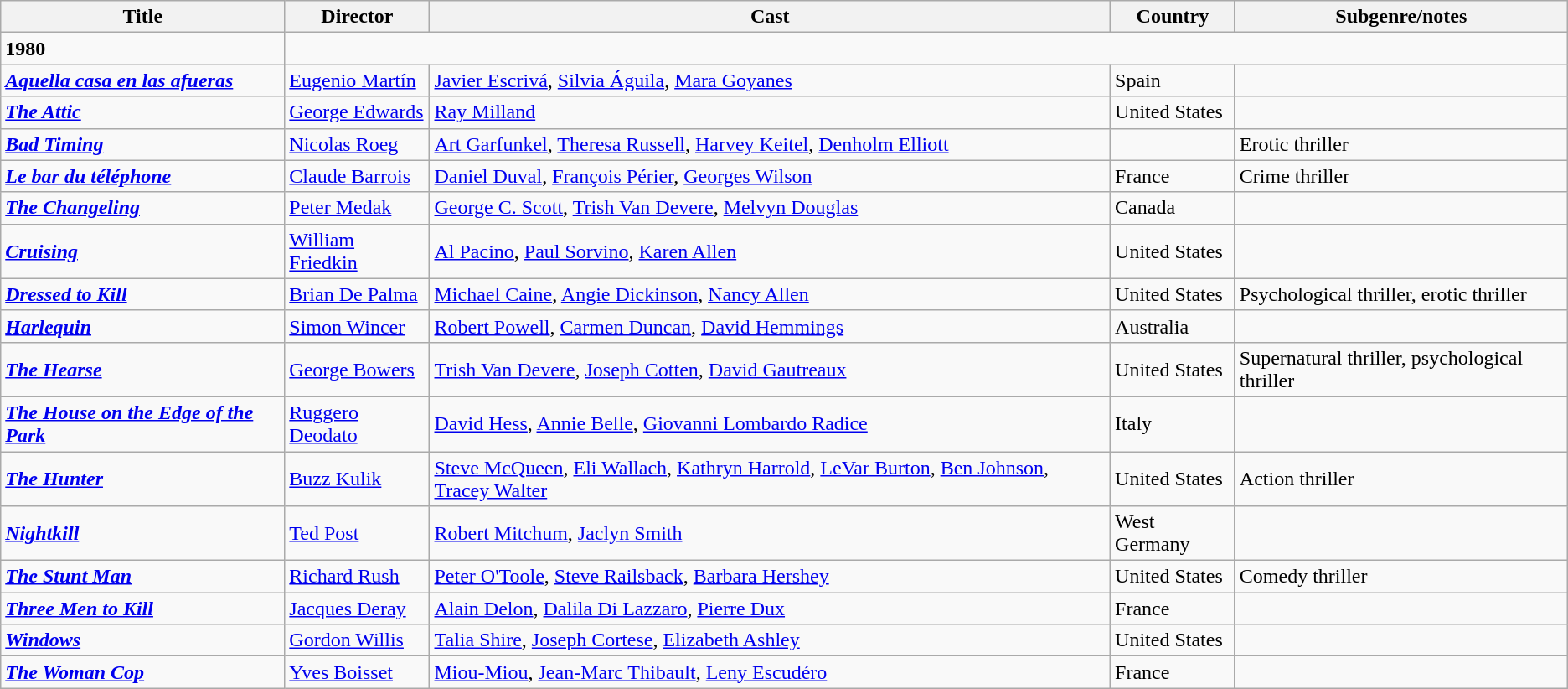<table class="wikitable sortable">
<tr>
<th>Title</th>
<th>Director</th>
<th>Cast</th>
<th>Country</th>
<th>Subgenre/notes</th>
</tr>
<tr>
<td><strong>1980</strong></td>
</tr>
<tr>
<td><strong><em><a href='#'>Aquella casa en las afueras</a></em></strong></td>
<td><a href='#'>Eugenio Martín</a></td>
<td><a href='#'>Javier Escrivá</a>, <a href='#'>Silvia Águila</a>, <a href='#'>Mara Goyanes</a></td>
<td>Spain</td>
<td></td>
</tr>
<tr>
<td><strong><em><a href='#'>The Attic</a></em></strong></td>
<td><a href='#'>George Edwards</a></td>
<td><a href='#'>Ray Milland</a></td>
<td>United States</td>
<td></td>
</tr>
<tr>
<td><strong><em><a href='#'>Bad Timing</a></em></strong></td>
<td><a href='#'>Nicolas Roeg</a></td>
<td><a href='#'>Art Garfunkel</a>, <a href='#'>Theresa Russell</a>, <a href='#'>Harvey Keitel</a>, <a href='#'>Denholm Elliott</a></td>
<td></td>
<td>Erotic thriller</td>
</tr>
<tr>
<td><strong><em><a href='#'>Le bar du téléphone</a></em></strong></td>
<td><a href='#'>Claude Barrois</a></td>
<td><a href='#'>Daniel Duval</a>, <a href='#'>François Périer</a>, <a href='#'>Georges Wilson</a></td>
<td>France</td>
<td>Crime thriller</td>
</tr>
<tr>
<td><strong><em><a href='#'>The Changeling</a></em></strong></td>
<td><a href='#'>Peter Medak</a></td>
<td><a href='#'>George C. Scott</a>, <a href='#'>Trish Van Devere</a>, <a href='#'>Melvyn Douglas</a></td>
<td>Canada</td>
<td></td>
</tr>
<tr>
<td><strong><em><a href='#'>Cruising</a></em></strong></td>
<td><a href='#'>William Friedkin</a></td>
<td><a href='#'>Al Pacino</a>, <a href='#'>Paul Sorvino</a>, <a href='#'>Karen Allen</a></td>
<td>United States</td>
<td></td>
</tr>
<tr>
<td><strong><em><a href='#'>Dressed to Kill</a></em></strong></td>
<td><a href='#'>Brian De Palma</a></td>
<td><a href='#'>Michael Caine</a>, <a href='#'>Angie Dickinson</a>, <a href='#'>Nancy Allen</a></td>
<td>United States</td>
<td> Psychological thriller, erotic thriller</td>
</tr>
<tr>
<td><strong><em><a href='#'>Harlequin</a></em></strong></td>
<td><a href='#'>Simon Wincer</a></td>
<td><a href='#'>Robert Powell</a>, <a href='#'>Carmen Duncan</a>, <a href='#'>David Hemmings</a></td>
<td>Australia</td>
<td></td>
</tr>
<tr>
<td><strong><em><a href='#'>The Hearse</a></em></strong></td>
<td><a href='#'>George Bowers</a></td>
<td><a href='#'>Trish Van Devere</a>, <a href='#'>Joseph Cotten</a>, <a href='#'>David Gautreaux</a></td>
<td>United States</td>
<td>Supernatural thriller, psychological thriller</td>
</tr>
<tr>
<td><strong><em><a href='#'>The House on the Edge of the Park</a></em></strong></td>
<td><a href='#'>Ruggero Deodato</a></td>
<td><a href='#'>David Hess</a>, <a href='#'>Annie Belle</a>, <a href='#'>Giovanni Lombardo Radice</a></td>
<td>Italy</td>
<td></td>
</tr>
<tr>
<td><strong><em><a href='#'>The Hunter</a></em></strong></td>
<td><a href='#'>Buzz Kulik</a></td>
<td><a href='#'>Steve McQueen</a>, <a href='#'>Eli Wallach</a>, <a href='#'>Kathryn Harrold</a>, <a href='#'>LeVar Burton</a>, <a href='#'>Ben Johnson</a>, <a href='#'>Tracey Walter</a></td>
<td>United States</td>
<td>Action thriller</td>
</tr>
<tr>
<td><strong><em><a href='#'>Nightkill</a></em></strong></td>
<td><a href='#'>Ted Post</a></td>
<td><a href='#'>Robert Mitchum</a>, <a href='#'>Jaclyn Smith</a></td>
<td>West Germany</td>
<td></td>
</tr>
<tr>
<td><strong><em><a href='#'>The Stunt Man</a></em></strong></td>
<td><a href='#'>Richard Rush</a></td>
<td><a href='#'>Peter O'Toole</a>, <a href='#'>Steve Railsback</a>, <a href='#'>Barbara Hershey</a></td>
<td>United States</td>
<td>Comedy thriller</td>
</tr>
<tr>
<td><strong><em><a href='#'>Three Men to Kill</a></em></strong></td>
<td><a href='#'>Jacques Deray</a></td>
<td><a href='#'>Alain Delon</a>, <a href='#'>Dalila Di Lazzaro</a>, <a href='#'>Pierre Dux</a></td>
<td>France</td>
<td></td>
</tr>
<tr>
<td><strong><em><a href='#'>Windows</a></em></strong></td>
<td><a href='#'>Gordon Willis</a></td>
<td><a href='#'>Talia Shire</a>, <a href='#'>Joseph Cortese</a>, <a href='#'>Elizabeth Ashley</a></td>
<td>United States</td>
<td></td>
</tr>
<tr>
<td><strong><em><a href='#'>The Woman Cop</a></em></strong></td>
<td><a href='#'>Yves Boisset</a></td>
<td><a href='#'>Miou-Miou</a>, <a href='#'>Jean-Marc Thibault</a>, <a href='#'>Leny Escudéro</a></td>
<td>France</td>
<td></td>
</tr>
</table>
